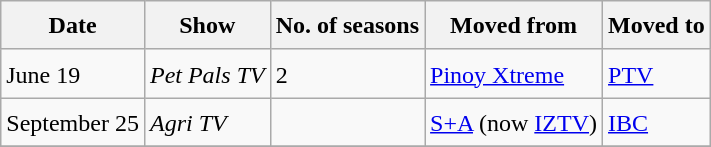<table class="wikitable" style="text-align:left; line-height:25px; width:auto;">
<tr>
<th>Date</th>
<th>Show</th>
<th>No. of seasons</th>
<th>Moved from</th>
<th>Moved to</th>
</tr>
<tr>
<td>June 19</td>
<td><em>Pet Pals TV</em></td>
<td>2</td>
<td><a href='#'>Pinoy Xtreme</a></td>
<td><a href='#'>PTV</a></td>
</tr>
<tr>
<td>September 25</td>
<td><em>Agri TV</em></td>
<td></td>
<td><a href='#'>S+A</a> (now <a href='#'>IZTV</a>)</td>
<td><a href='#'>IBC</a></td>
</tr>
<tr>
</tr>
</table>
